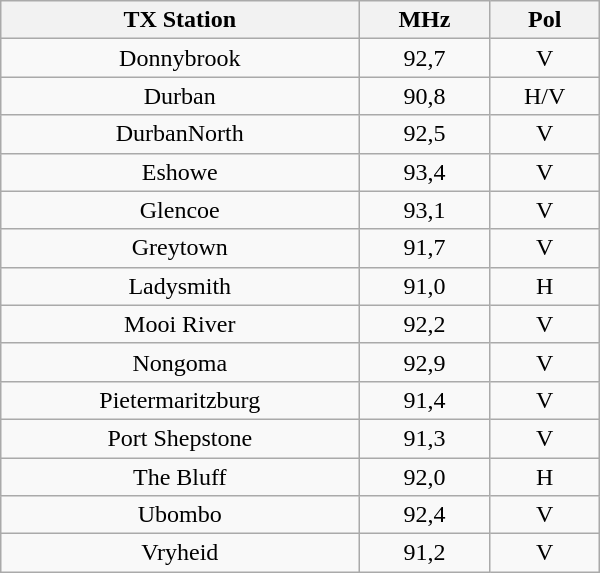<table class="wikitable sortable" style="text-align:center; width:400px; height:200px;">
<tr>
<th>TX Station</th>
<th>MHz</th>
<th>Pol</th>
</tr>
<tr>
<td>Donnybrook</td>
<td>92,7</td>
<td>V</td>
</tr>
<tr>
<td>Durban</td>
<td>90,8</td>
<td>H/V</td>
</tr>
<tr>
<td>DurbanNorth</td>
<td>92,5</td>
<td>V</td>
</tr>
<tr>
<td>Eshowe</td>
<td>93,4</td>
<td>V</td>
</tr>
<tr>
<td>Glencoe</td>
<td>93,1</td>
<td>V</td>
</tr>
<tr>
<td>Greytown</td>
<td>91,7</td>
<td>V</td>
</tr>
<tr>
<td>Ladysmith</td>
<td>91,0</td>
<td>H</td>
</tr>
<tr>
<td>Mooi River</td>
<td>92,2</td>
<td>V</td>
</tr>
<tr>
<td>Nongoma</td>
<td>92,9</td>
<td>V</td>
</tr>
<tr>
<td>Pietermaritzburg</td>
<td>91,4</td>
<td>V</td>
</tr>
<tr>
<td>Port Shepstone</td>
<td>91,3</td>
<td>V</td>
</tr>
<tr>
<td>The Bluff</td>
<td>92,0</td>
<td>H</td>
</tr>
<tr>
<td>Ubombo</td>
<td>92,4</td>
<td>V</td>
</tr>
<tr>
<td>Vryheid</td>
<td>91,2</td>
<td>V</td>
</tr>
</table>
